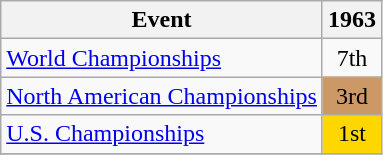<table class="wikitable">
<tr>
<th>Event</th>
<th>1963</th>
</tr>
<tr>
<td><a href='#'>World Championships</a></td>
<td align="center">7th</td>
</tr>
<tr>
<td><a href='#'>North American Championships</a></td>
<td align="center" bgcolor="#cc9966">3rd</td>
</tr>
<tr>
<td><a href='#'>U.S. Championships</a></td>
<td align="center" bgcolor="gold">1st</td>
</tr>
<tr>
</tr>
</table>
